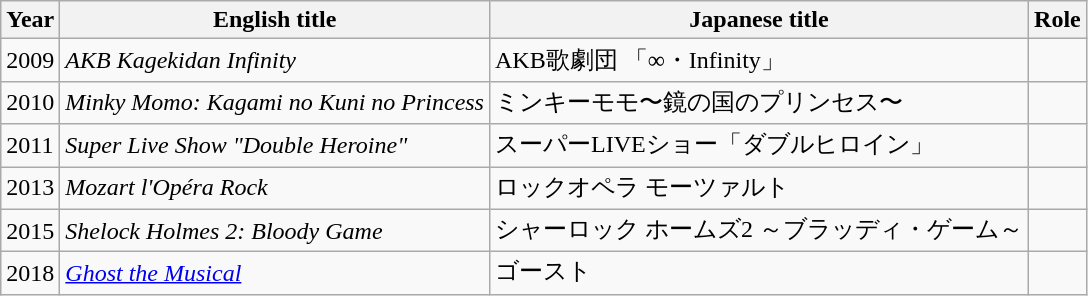<table class="wikitable">
<tr>
<th>Year</th>
<th>English title</th>
<th>Japanese title</th>
<th>Role</th>
</tr>
<tr>
<td>2009</td>
<td><em>AKB Kagekidan Infinity</em></td>
<td>AKB歌劇団 「∞・Infinity」</td>
<td></td>
</tr>
<tr>
<td>2010</td>
<td><em>Minky Momo: Kagami no Kuni no Princess</em></td>
<td>ミンキーモモ〜鏡の国のプリンセス〜</td>
<td></td>
</tr>
<tr>
<td>2011</td>
<td><em>Super Live Show "Double Heroine"</em></td>
<td>スーパーLIVEショー「ダブルヒロイン」</td>
<td></td>
</tr>
<tr>
<td>2013</td>
<td><em>Mozart l'Opéra Rock</em></td>
<td>ロックオペラ モーツァルト</td>
<td></td>
</tr>
<tr>
<td>2015</td>
<td><em>Shelock Holmes 2: Bloody Game</em></td>
<td>シャーロック ホームズ2 ～ブラッディ・ゲーム～</td>
<td></td>
</tr>
<tr>
<td>2018</td>
<td><em><a href='#'>Ghost the Musical</a></em></td>
<td>ゴースト</td>
<td></td>
</tr>
</table>
